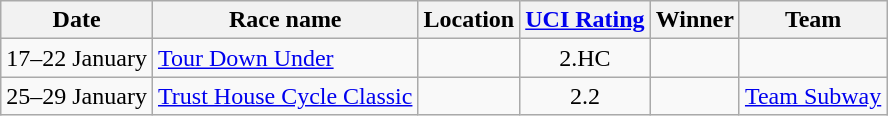<table class="wikitable sortable">
<tr>
<th>Date</th>
<th>Race name</th>
<th>Location</th>
<th><a href='#'>UCI Rating</a></th>
<th>Winner</th>
<th>Team</th>
</tr>
<tr>
<td>17–22 January</td>
<td><a href='#'>Tour Down Under</a></td>
<td></td>
<td align=center>2.HC</td>
<td></td>
<td></td>
</tr>
<tr>
<td>25–29 January</td>
<td><a href='#'>Trust House Cycle Classic</a></td>
<td></td>
<td align=center>2.2</td>
<td></td>
<td><a href='#'>Team Subway</a></td>
</tr>
</table>
